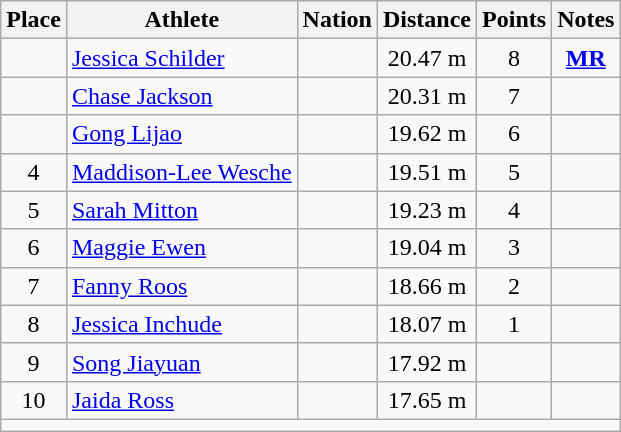<table class="wikitable mw-datatable sortable" style="text-align:center;">
<tr>
<th scope="col">Place</th>
<th scope="col">Athlete</th>
<th scope="col">Nation</th>
<th scope="col">Distance</th>
<th scope="col">Points</th>
<th scope="col">Notes</th>
</tr>
<tr>
<td></td>
<td align="left"><a href='#'>Jessica Schilder</a></td>
<td align="left"></td>
<td>20.47 m</td>
<td>8</td>
<td><strong><a href='#'>MR</a></strong></td>
</tr>
<tr>
<td></td>
<td align="left"><a href='#'>Chase Jackson</a></td>
<td align="left"></td>
<td>20.31 m</td>
<td>7</td>
<td></td>
</tr>
<tr>
<td></td>
<td align="left"><a href='#'>Gong Lijao</a></td>
<td align="left"></td>
<td>19.62 m</td>
<td>6</td>
<td></td>
</tr>
<tr>
<td>4</td>
<td align="left"><a href='#'>Maddison-Lee Wesche</a></td>
<td align="left"></td>
<td>19.51 m</td>
<td>5</td>
<td></td>
</tr>
<tr>
<td>5</td>
<td align="left"><a href='#'>Sarah Mitton</a></td>
<td align="left"></td>
<td>19.23 m</td>
<td>4</td>
<td></td>
</tr>
<tr>
<td>6</td>
<td align="left"><a href='#'>Maggie Ewen</a></td>
<td align="left"></td>
<td>19.04 m</td>
<td>3</td>
<td></td>
</tr>
<tr>
<td>7</td>
<td align="left"><a href='#'>Fanny Roos</a></td>
<td align="left"></td>
<td>18.66 m</td>
<td>2</td>
<td></td>
</tr>
<tr>
<td>8</td>
<td align="left"><a href='#'>Jessica Inchude</a></td>
<td align="left"></td>
<td>18.07 m</td>
<td>1</td>
<td></td>
</tr>
<tr>
<td>9</td>
<td align="left"><a href='#'>Song Jiayuan</a></td>
<td align="left"></td>
<td>17.92 m</td>
<td></td>
<td></td>
</tr>
<tr>
<td>10</td>
<td align="left"><a href='#'>Jaida Ross</a></td>
<td align="left"></td>
<td>17.65 m</td>
<td></td>
<td></td>
</tr>
<tr class="sortbottom">
<td colspan="6"></td>
</tr>
</table>
